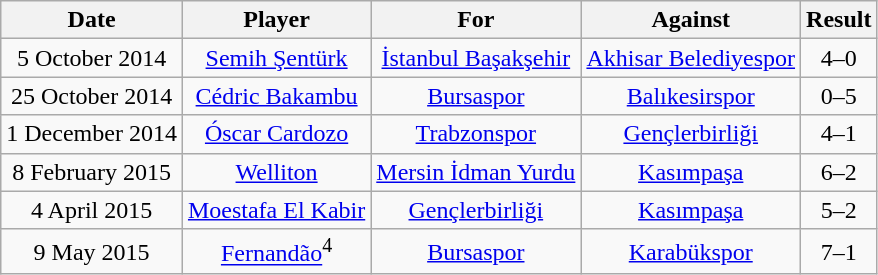<table class="wikitable sortable">
<tr>
<th>Date</th>
<th>Player</th>
<th>For</th>
<th>Against</th>
<th style="text-align:center">Result</th>
</tr>
<tr>
<td align=center>5 October 2014</td>
<td align=center><a href='#'>Semih Şentürk</a></td>
<td align=center><a href='#'>İstanbul Başakşehir</a></td>
<td align=center><a href='#'>Akhisar Belediyespor</a></td>
<td align=center>4–0</td>
</tr>
<tr>
<td align=center>25 October 2014</td>
<td align=center><a href='#'>Cédric Bakambu</a></td>
<td align=center><a href='#'>Bursaspor</a></td>
<td align=center><a href='#'>Balıkesirspor</a></td>
<td align=center>0–5</td>
</tr>
<tr>
<td align=center>1 December 2014</td>
<td align=center><a href='#'>Óscar Cardozo</a></td>
<td align=center><a href='#'>Trabzonspor</a></td>
<td align=center><a href='#'>Gençlerbirliği</a></td>
<td align=center>4–1</td>
</tr>
<tr>
<td align=center>8 February 2015</td>
<td align=center><a href='#'>Welliton</a></td>
<td align=center><a href='#'>Mersin İdman Yurdu</a></td>
<td align=center><a href='#'>Kasımpaşa</a></td>
<td align=center>6–2</td>
</tr>
<tr>
<td align=center>4 April 2015</td>
<td align=center><a href='#'>Moestafa El Kabir</a></td>
<td align=center><a href='#'>Gençlerbirliği</a></td>
<td align=center><a href='#'>Kasımpaşa</a></td>
<td align=center>5–2</td>
</tr>
<tr>
<td align=center>9 May 2015</td>
<td align=center><a href='#'>Fernandão</a><sup>4</sup></td>
<td align=center><a href='#'>Bursaspor</a></td>
<td align=center><a href='#'>Karabükspor</a></td>
<td align=center>7–1</td>
</tr>
</table>
